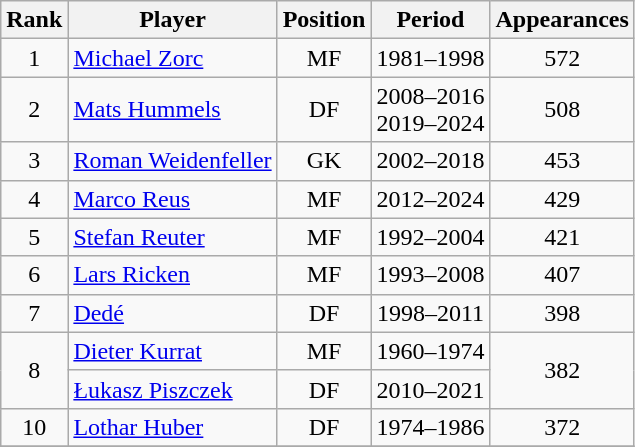<table class="wikitable sortable" style="text-align: center;">
<tr>
<th>Rank</th>
<th>Player</th>
<th>Position</th>
<th>Period</th>
<th>Appearances</th>
</tr>
<tr>
<td>1</td>
<td style="text-align:left;"> <a href='#'>Michael Zorc</a></td>
<td>MF</td>
<td>1981–1998</td>
<td>572</td>
</tr>
<tr>
<td>2</td>
<td style="text-align:left;"> <a href='#'>Mats Hummels</a></td>
<td>DF</td>
<td>2008–2016<br>2019–2024</td>
<td>508</td>
</tr>
<tr>
<td>3</td>
<td style="text-align:left;"> <a href='#'>Roman Weidenfeller</a></td>
<td>GK</td>
<td>2002–2018</td>
<td>453</td>
</tr>
<tr>
<td>4</td>
<td style="text-align:left;"> <a href='#'>Marco Reus</a></td>
<td>MF</td>
<td>2012–2024</td>
<td>429</td>
</tr>
<tr>
<td>5</td>
<td style="text-align:left;"> <a href='#'>Stefan Reuter</a></td>
<td>MF</td>
<td>1992–2004</td>
<td>421</td>
</tr>
<tr>
<td>6</td>
<td style="text-align:left;"> <a href='#'>Lars Ricken</a></td>
<td>MF</td>
<td>1993–2008</td>
<td>407</td>
</tr>
<tr>
<td>7</td>
<td style="text-align:left;"> <a href='#'>Dedé</a></td>
<td>DF</td>
<td>1998–2011</td>
<td>398</td>
</tr>
<tr>
<td rowspan="2">8</td>
<td style="text-align:left;"> <a href='#'>Dieter Kurrat</a></td>
<td>MF</td>
<td>1960–1974</td>
<td rowspan="2">382</td>
</tr>
<tr>
<td style="text-align:left;"> <a href='#'>Łukasz Piszczek</a></td>
<td>DF</td>
<td>2010–2021</td>
</tr>
<tr>
<td>10</td>
<td style="text-align:left;"> <a href='#'>Lothar Huber</a></td>
<td>DF</td>
<td>1974–1986</td>
<td>372</td>
</tr>
<tr>
</tr>
</table>
